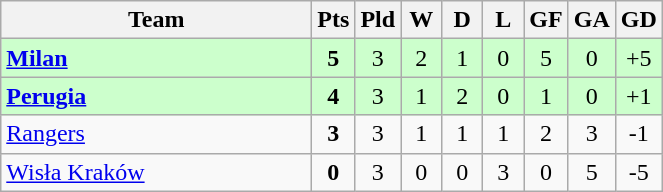<table class="wikitable" style="text-align:center;">
<tr>
<th width=200>Team</th>
<th width=20>Pts</th>
<th width=20>Pld</th>
<th width=20>W</th>
<th width=20>D</th>
<th width=20>L</th>
<th width=20>GF</th>
<th width=20>GA</th>
<th width=20>GD</th>
</tr>
<tr style="background:#ccffcc">
<td style="text-align:left"><strong> <a href='#'>Milan</a></strong></td>
<td><strong>5</strong></td>
<td>3</td>
<td>2</td>
<td>1</td>
<td>0</td>
<td>5</td>
<td>0</td>
<td>+5</td>
</tr>
<tr style="background:#ccffcc">
<td style="text-align:left"><strong> <a href='#'>Perugia</a></strong></td>
<td><strong>4</strong></td>
<td>3</td>
<td>1</td>
<td>2</td>
<td>0</td>
<td>1</td>
<td>0</td>
<td>+1</td>
</tr>
<tr>
<td style="text-align:left"> <a href='#'>Rangers</a></td>
<td><strong>3</strong></td>
<td>3</td>
<td>1</td>
<td>1</td>
<td>1</td>
<td>2</td>
<td>3</td>
<td>-1</td>
</tr>
<tr>
<td style="text-align:left"> <a href='#'>Wisła Kraków</a></td>
<td><strong>0</strong></td>
<td>3</td>
<td>0</td>
<td>0</td>
<td>3</td>
<td>0</td>
<td>5</td>
<td>-5</td>
</tr>
</table>
